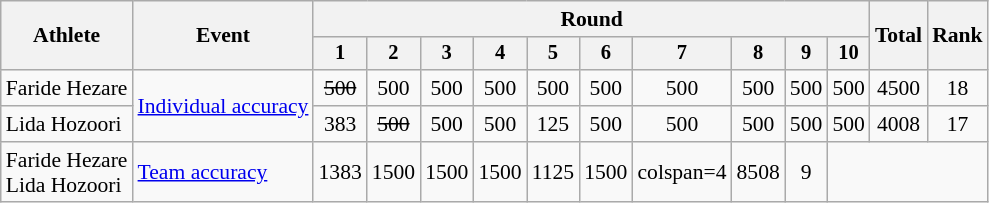<table class=wikitable style=font-size:90%;text-align:center>
<tr>
<th rowspan="2">Athlete</th>
<th rowspan="2">Event</th>
<th colspan=10>Round</th>
<th rowspan=2>Total</th>
<th rowspan=2>Rank</th>
</tr>
<tr style="font-size:95%">
<th>1</th>
<th>2</th>
<th>3</th>
<th>4</th>
<th>5</th>
<th>6</th>
<th>7</th>
<th>8</th>
<th>9</th>
<th>10</th>
</tr>
<tr>
<td align=left>Faride Hezare</td>
<td align=left rowspan=2><a href='#'>Individual accuracy</a></td>
<td><s>500</s></td>
<td>500</td>
<td>500</td>
<td>500</td>
<td>500</td>
<td>500</td>
<td>500</td>
<td>500</td>
<td>500</td>
<td>500</td>
<td>4500</td>
<td>18</td>
</tr>
<tr>
<td align=left>Lida Hozoori</td>
<td>383</td>
<td><s>500</s></td>
<td>500</td>
<td>500</td>
<td>125</td>
<td>500</td>
<td>500</td>
<td>500</td>
<td>500</td>
<td>500</td>
<td>4008</td>
<td>17</td>
</tr>
<tr>
<td align=left>Faride Hezare<br>Lida Hozoori</td>
<td align=left><a href='#'>Team accuracy</a></td>
<td>1383</td>
<td>1500</td>
<td>1500</td>
<td>1500</td>
<td>1125</td>
<td>1500</td>
<td>colspan=4 </td>
<td>8508</td>
<td>9</td>
</tr>
</table>
